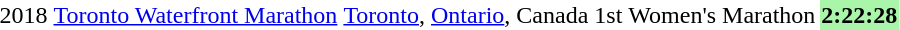<table>
<tr>
<td rowspan=1>2018</td>
<td><a href='#'>Toronto Waterfront Marathon</a></td>
<td><a href='#'>Toronto</a>, <a href='#'>Ontario</a>, Canada</td>
<td>1st</td>
<td>Women's Marathon</td>
<td bgcolor=#A9F5A9><strong>2:22:28</strong></td>
</tr>
</table>
